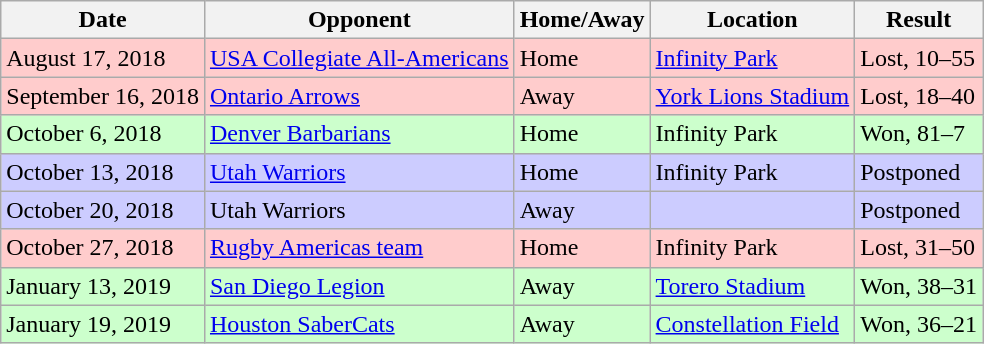<table class="wikitable">
<tr>
<th>Date</th>
<th>Opponent</th>
<th>Home/Away</th>
<th>Location</th>
<th>Result</th>
</tr>
<tr style="background:#fcc;">
<td>August 17, 2018</td>
<td><a href='#'>USA Collegiate All-Americans</a></td>
<td>Home</td>
<td><a href='#'>Infinity Park</a></td>
<td>Lost, 10–55</td>
</tr>
<tr style="background:#fcc;">
<td>September 16, 2018</td>
<td><a href='#'>Ontario Arrows</a></td>
<td>Away</td>
<td><a href='#'>York Lions Stadium</a></td>
<td>Lost, 18–40</td>
</tr>
<tr style="background:#cfc;">
<td>October 6, 2018</td>
<td><a href='#'>Denver Barbarians</a></td>
<td>Home</td>
<td>Infinity Park</td>
<td>Won, 81–7</td>
</tr>
<tr style="background:#ccf;">
<td>October 13, 2018</td>
<td><a href='#'>Utah Warriors</a></td>
<td>Home</td>
<td>Infinity Park</td>
<td>Postponed</td>
</tr>
<tr style="background:#ccf;">
<td>October 20, 2018</td>
<td>Utah Warriors</td>
<td>Away</td>
<td></td>
<td>Postponed</td>
</tr>
<tr style="background:#fcc;">
<td>October 27, 2018</td>
<td><a href='#'>Rugby Americas team</a></td>
<td>Home</td>
<td>Infinity Park</td>
<td>Lost, 31–50</td>
</tr>
<tr style="background:#cfc;">
<td>January 13, 2019</td>
<td><a href='#'>San Diego Legion</a></td>
<td>Away</td>
<td><a href='#'>Torero Stadium</a></td>
<td>Won, 38–31</td>
</tr>
<tr style="background:#cfc;">
<td>January 19, 2019</td>
<td><a href='#'>Houston SaberCats</a></td>
<td>Away</td>
<td><a href='#'>Constellation Field</a></td>
<td>Won, 36–21</td>
</tr>
</table>
